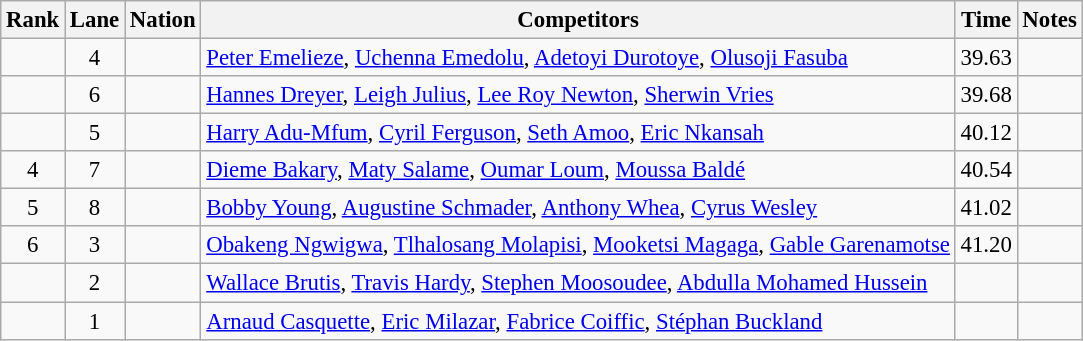<table class="wikitable sortable" style="text-align:center; font-size:95%">
<tr>
<th>Rank</th>
<th>Lane</th>
<th>Nation</th>
<th>Competitors</th>
<th>Time</th>
<th>Notes</th>
</tr>
<tr>
<td></td>
<td>4</td>
<td align=left></td>
<td align=left><a href='#'>Peter Emelieze</a>, <a href='#'>Uchenna Emedolu</a>, <a href='#'>Adetoyi Durotoye</a>, <a href='#'>Olusoji Fasuba</a></td>
<td>39.63</td>
<td></td>
</tr>
<tr>
<td></td>
<td>6</td>
<td align=left></td>
<td align=left><a href='#'>Hannes Dreyer</a>, <a href='#'>Leigh Julius</a>, <a href='#'>Lee Roy Newton</a>, <a href='#'>Sherwin Vries</a></td>
<td>39.68</td>
<td></td>
</tr>
<tr>
<td></td>
<td>5</td>
<td align=left></td>
<td align=left><a href='#'>Harry Adu-Mfum</a>, <a href='#'>Cyril Ferguson</a>, <a href='#'>Seth Amoo</a>, <a href='#'>Eric Nkansah</a></td>
<td>40.12</td>
<td></td>
</tr>
<tr>
<td>4</td>
<td>7</td>
<td align=left></td>
<td align=left><a href='#'>Dieme Bakary</a>, <a href='#'>Maty Salame</a>, <a href='#'>Oumar Loum</a>, <a href='#'>Moussa Baldé</a></td>
<td>40.54</td>
<td></td>
</tr>
<tr>
<td>5</td>
<td>8</td>
<td align=left></td>
<td align=left><a href='#'>Bobby Young</a>, <a href='#'>Augustine Schmader</a>, <a href='#'>Anthony Whea</a>, <a href='#'>Cyrus Wesley</a></td>
<td>41.02</td>
<td></td>
</tr>
<tr>
<td>6</td>
<td>3</td>
<td align=left></td>
<td align=left><a href='#'>Obakeng Ngwigwa</a>, <a href='#'>Tlhalosang Molapisi</a>, <a href='#'>Mooketsi Magaga</a>, <a href='#'>Gable Garenamotse</a></td>
<td>41.20</td>
<td></td>
</tr>
<tr>
<td></td>
<td>2</td>
<td align=left></td>
<td align=left><a href='#'>Wallace Brutis</a>, <a href='#'>Travis Hardy</a>, <a href='#'>Stephen Moosoudee</a>, <a href='#'>Abdulla Mohamed Hussein</a></td>
<td></td>
<td></td>
</tr>
<tr>
<td></td>
<td>1</td>
<td align=left></td>
<td align=left><a href='#'>Arnaud Casquette</a>, <a href='#'>Eric Milazar</a>, <a href='#'>Fabrice Coiffic</a>, <a href='#'>Stéphan Buckland</a></td>
<td></td>
<td></td>
</tr>
</table>
